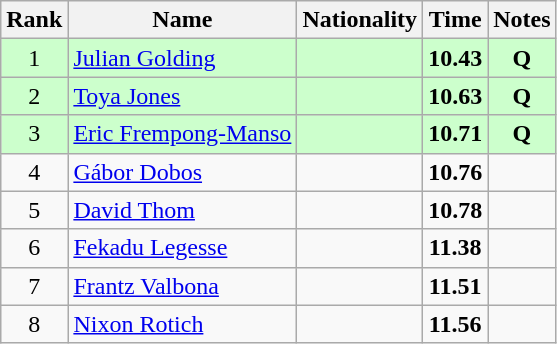<table class="wikitable sortable" style="text-align:center">
<tr>
<th>Rank</th>
<th>Name</th>
<th>Nationality</th>
<th>Time</th>
<th>Notes</th>
</tr>
<tr bgcolor=ccffcc>
<td>1</td>
<td align=left><a href='#'>Julian Golding</a></td>
<td align=left></td>
<td><strong>10.43</strong></td>
<td><strong>Q</strong></td>
</tr>
<tr bgcolor=ccffcc>
<td>2</td>
<td align=left><a href='#'>Toya Jones</a></td>
<td align=left></td>
<td><strong>10.63</strong></td>
<td><strong>Q</strong></td>
</tr>
<tr bgcolor=ccffcc>
<td>3</td>
<td align=left><a href='#'>Eric Frempong-Manso</a></td>
<td align=left></td>
<td><strong>10.71</strong></td>
<td><strong>Q</strong></td>
</tr>
<tr>
<td>4</td>
<td align=left><a href='#'>Gábor Dobos</a></td>
<td align=left></td>
<td><strong>10.76</strong></td>
<td></td>
</tr>
<tr>
<td>5</td>
<td align=left><a href='#'>David Thom</a></td>
<td align=left></td>
<td><strong>10.78</strong></td>
<td></td>
</tr>
<tr>
<td>6</td>
<td align=left><a href='#'>Fekadu Legesse</a></td>
<td align=left></td>
<td><strong>11.38</strong></td>
<td></td>
</tr>
<tr>
<td>7</td>
<td align=left><a href='#'>Frantz Valbona</a></td>
<td align=left></td>
<td><strong>11.51</strong></td>
<td></td>
</tr>
<tr>
<td>8</td>
<td align=left><a href='#'>Nixon Rotich</a></td>
<td align=left></td>
<td><strong>11.56</strong></td>
<td></td>
</tr>
</table>
